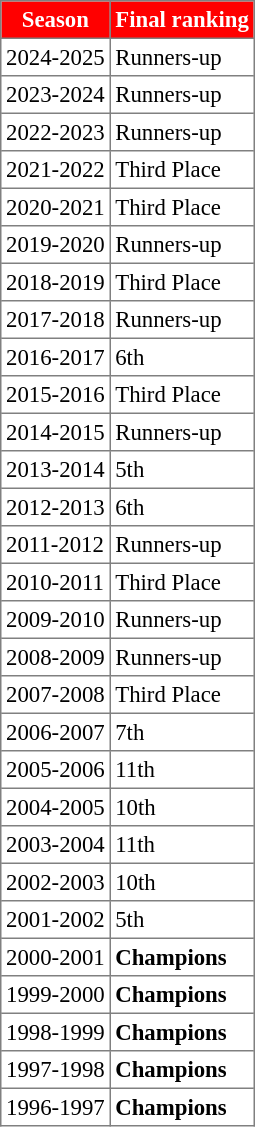<table style="background-color:#FFFFFF; font-size: 95%; border: gray solid 1px; border-collapse: collapse;" cellpadding="3" cellspacing="0" border="1">
<tr style="background-color:#FF0000; color:#FFFFFF;">
<th>Season</th>
<th>Final ranking</th>
</tr>
<tr>
<td>2024-2025</td>
<td>Runners-up</td>
</tr>
<tr>
<td>2023-2024</td>
<td>Runners-up</td>
</tr>
<tr>
<td>2022-2023</td>
<td>Runners-up</td>
</tr>
<tr>
<td>2021-2022</td>
<td>Third Place</td>
</tr>
<tr>
<td>2020-2021</td>
<td>Third Place</td>
</tr>
<tr>
<td>2019-2020</td>
<td>Runners-up</td>
</tr>
<tr>
<td>2018-2019</td>
<td>Third Place</td>
</tr>
<tr>
<td>2017-2018</td>
<td>Runners-up</td>
</tr>
<tr>
<td>2016-2017</td>
<td>6th</td>
</tr>
<tr>
<td>2015-2016</td>
<td>Third Place</td>
</tr>
<tr>
<td>2014-2015</td>
<td>Runners-up</td>
</tr>
<tr>
<td>2013-2014</td>
<td>5th</td>
</tr>
<tr>
<td>2012-2013</td>
<td>6th</td>
</tr>
<tr>
<td>2011-2012</td>
<td>Runners-up</td>
</tr>
<tr>
<td>2010-2011</td>
<td>Third Place</td>
</tr>
<tr>
<td>2009-2010</td>
<td>Runners-up</td>
</tr>
<tr>
<td>2008-2009</td>
<td>Runners-up</td>
</tr>
<tr>
<td>2007-2008</td>
<td>Third Place</td>
</tr>
<tr>
<td>2006-2007</td>
<td>7th</td>
</tr>
<tr>
<td>2005-2006</td>
<td>11th</td>
</tr>
<tr>
<td>2004-2005</td>
<td>10th</td>
</tr>
<tr>
<td>2003-2004</td>
<td>11th</td>
</tr>
<tr>
<td>2002-2003</td>
<td>10th</td>
</tr>
<tr>
<td>2001-2002</td>
<td>5th</td>
</tr>
<tr>
<td>2000-2001</td>
<td><strong> Champions </strong></td>
</tr>
<tr>
<td>1999-2000</td>
<td><strong> Champions </strong></td>
</tr>
<tr>
<td>1998-1999</td>
<td><strong> Champions </strong></td>
</tr>
<tr>
<td>1997-1998</td>
<td><strong> Champions </strong></td>
</tr>
<tr>
<td>1996-1997</td>
<td><strong> Champions </strong></td>
</tr>
</table>
